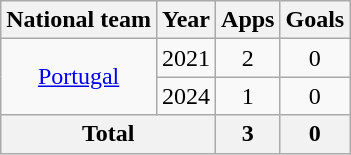<table class=wikitable style="text-align: center">
<tr>
<th>National team</th>
<th>Year</th>
<th>Apps</th>
<th>Goals</th>
</tr>
<tr>
<td rowspan="2"><a href='#'>Portugal</a></td>
<td>2021</td>
<td>2</td>
<td>0</td>
</tr>
<tr>
<td>2024</td>
<td>1</td>
<td>0</td>
</tr>
<tr>
<th colspan="2">Total</th>
<th>3</th>
<th>0</th>
</tr>
</table>
